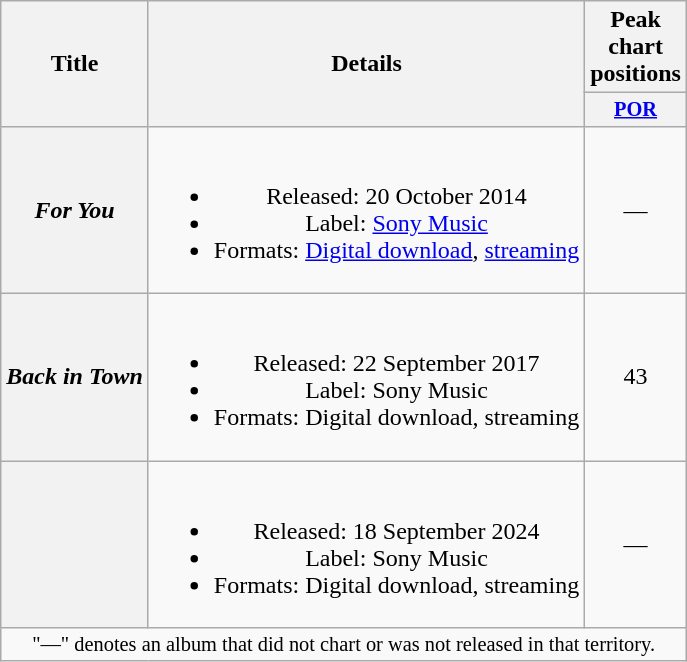<table class="wikitable plainrowheaders" style="text-align:center;">
<tr>
<th rowspan="2" scope="col">Title</th>
<th rowspan="2" scope="col">Details</th>
<th colspan="1" scope="col">Peak chart positions</th>
</tr>
<tr>
<th scope="col" style="width:3em;font-size:85%;"><a href='#'>POR</a><br></th>
</tr>
<tr>
<th scope="row"><em>For You</em></th>
<td><br><ul><li>Released: 20 October 2014</li><li>Label: <a href='#'>Sony Music</a></li><li>Formats: <a href='#'>Digital download</a>, <a href='#'>streaming</a></li></ul></td>
<td>—</td>
</tr>
<tr>
<th scope="row"><em>Back in Town</em></th>
<td><br><ul><li>Released: 22 September 2017</li><li>Label: Sony Music</li><li>Formats: Digital download, streaming</li></ul></td>
<td>43</td>
</tr>
<tr>
<th scope="row"><em></em></th>
<td><br><ul><li>Released: 18 September 2024</li><li>Label: Sony Music</li><li>Formats: Digital download, streaming</li></ul></td>
<td>—</td>
</tr>
<tr>
<td colspan="4" style="font-size:85%">"—" denotes an album that did not chart or was not released in that territory.</td>
</tr>
</table>
